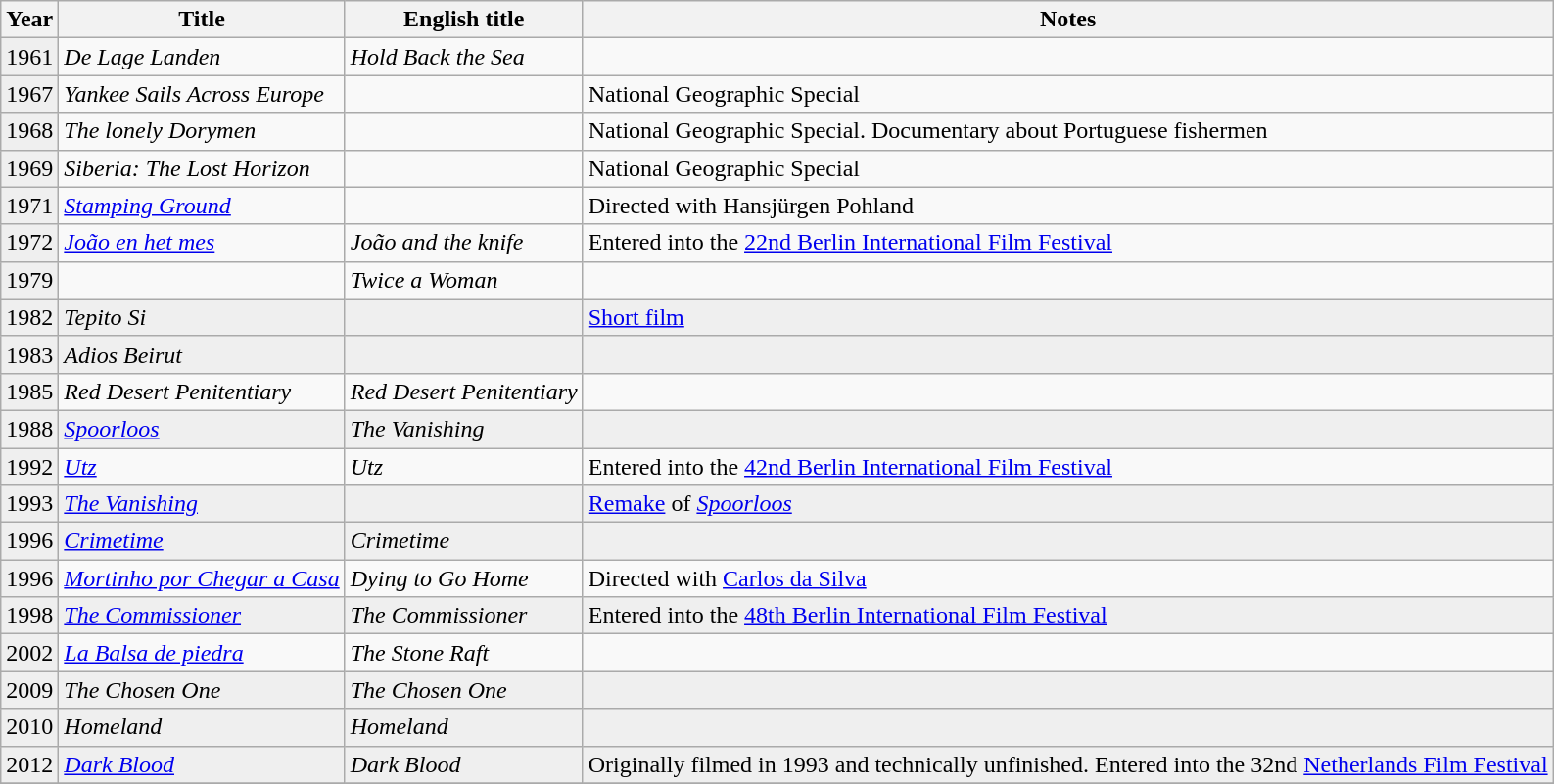<table class="wikitable">
<tr>
<th>Year</th>
<th>Title</th>
<th>English title</th>
<th>Notes</th>
</tr>
<tr>
<td style=background:#efefef;>1961</td>
<td><em>De Lage Landen</em></td>
<td><em>Hold Back the Sea</em></td>
<td></td>
</tr>
<tr>
<td style=background:#efefef;>1967</td>
<td><em>Yankee Sails Across Europe</em></td>
<td></td>
<td>National Geographic Special</td>
</tr>
<tr>
<td style=background:#efefef;>1968</td>
<td><em>The lonely Dorymen</em></td>
<td></td>
<td>National Geographic Special. Documentary about Portuguese fishermen</td>
</tr>
<tr>
<td style=background:#efefef;>1969</td>
<td><em>Siberia: The Lost Horizon</em></td>
<td></td>
<td>National Geographic Special</td>
</tr>
<tr>
<td style=background:#efefef;>1971</td>
<td><em><a href='#'>Stamping Ground</a></em></td>
<td></td>
<td>Directed with Hansjürgen Pohland</td>
</tr>
<tr>
<td style=background:#efefef;>1972</td>
<td><em><a href='#'>João en het mes</a></em></td>
<td><em>João and the knife</em></td>
<td>Entered into the <a href='#'>22nd Berlin International Film Festival</a></td>
</tr>
<tr>
<td style=background:#efefef;>1979</td>
<td><em></em></td>
<td><em>Twice a Woman </em></td>
<td></td>
</tr>
<tr style=background:#efefef;>
<td style=background:#efefef;>1982</td>
<td><em>Tepito Si</em></td>
<td></td>
<td><a href='#'>Short film</a></td>
</tr>
<tr style=background:#efefef;>
<td style=background:#efefef;>1983</td>
<td><em>Adios Beirut</em></td>
<td></td>
<td></td>
</tr>
<tr>
<td style=background:#efefef;>1985</td>
<td><em>Red Desert Penitentiary</em></td>
<td><em>Red Desert Penitentiary</em></td>
<td></td>
</tr>
<tr style=background:#efefef;>
<td style=background:#efefef;>1988</td>
<td><em><a href='#'>Spoorloos</a></em></td>
<td><em>The Vanishing</em></td>
<td></td>
</tr>
<tr>
<td style=background:#efefef;>1992</td>
<td><em><a href='#'>Utz</a></em></td>
<td><em>Utz</em></td>
<td>Entered into the <a href='#'>42nd Berlin International Film Festival</a></td>
</tr>
<tr style=background:#efefef;>
<td style=background:#efefef;>1993</td>
<td><em><a href='#'>The Vanishing</a></em></td>
<td></td>
<td><a href='#'>Remake</a> of <em><a href='#'>Spoorloos</a></em></td>
</tr>
<tr style=background:#efefef;>
<td style=background:#efefef;>1996</td>
<td><em><a href='#'>Crimetime</a></em></td>
<td><em>Crimetime</em></td>
<td></td>
</tr>
<tr>
<td style=background:#efefef;>1996</td>
<td><em><a href='#'>Mortinho por Chegar a Casa</a></em></td>
<td><em>Dying to Go Home</em></td>
<td>Directed with <a href='#'>Carlos da Silva</a></td>
</tr>
<tr style=background:#efefef;>
<td style=background:#efefef;>1998</td>
<td><em><a href='#'>The Commissioner</a></em></td>
<td><em>The Commissioner</em></td>
<td>Entered into the <a href='#'>48th Berlin International Film Festival</a></td>
</tr>
<tr>
<td style=background:#efefef;>2002</td>
<td><em><a href='#'>La Balsa de piedra</a></em></td>
<td><em>The Stone Raft</em></td>
<td></td>
</tr>
<tr style=background:#efefef;>
<td style=background:#efefef;>2009</td>
<td><em>The Chosen One</em></td>
<td><em>The Chosen One</em></td>
<td></td>
</tr>
<tr style=background:#efefef;>
<td style=background:#efefef;>2010</td>
<td><em>Homeland</em></td>
<td><em>Homeland</em></td>
<td></td>
</tr>
<tr style=background:#efefef;>
<td style=background:#efefef;>2012</td>
<td><em><a href='#'>Dark Blood</a></em></td>
<td><em>Dark Blood</em></td>
<td>Originally filmed in 1993 and technically unfinished. Entered into the 32nd <a href='#'>Netherlands Film Festival</a></td>
</tr>
<tr>
</tr>
</table>
